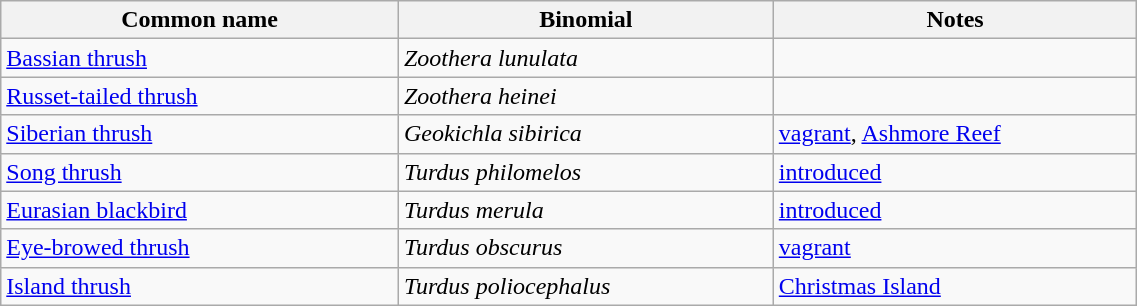<table style="width:60%;" class="wikitable">
<tr>
<th width=35%>Common name</th>
<th width=33%>Binomial</th>
<th width=32%>Notes</th>
</tr>
<tr>
<td><a href='#'>Bassian thrush</a></td>
<td><em>Zoothera lunulata</em></td>
<td></td>
</tr>
<tr>
<td><a href='#'>Russet-tailed thrush</a></td>
<td><em>Zoothera heinei</em></td>
<td></td>
</tr>
<tr>
<td><a href='#'>Siberian thrush</a></td>
<td><em>Geokichla sibirica</em></td>
<td><a href='#'>vagrant</a>, <a href='#'>Ashmore Reef</a></td>
</tr>
<tr>
<td><a href='#'>Song thrush</a></td>
<td><em>Turdus philomelos</em></td>
<td><a href='#'>introduced</a></td>
</tr>
<tr>
<td><a href='#'>Eurasian blackbird</a></td>
<td><em>Turdus merula</em></td>
<td><a href='#'>introduced</a></td>
</tr>
<tr>
<td><a href='#'>Eye-browed thrush</a></td>
<td><em>Turdus obscurus</em></td>
<td><a href='#'>vagrant</a></td>
</tr>
<tr>
<td><a href='#'>Island thrush</a></td>
<td><em>Turdus poliocephalus</em></td>
<td><a href='#'>Christmas Island</a></td>
</tr>
</table>
